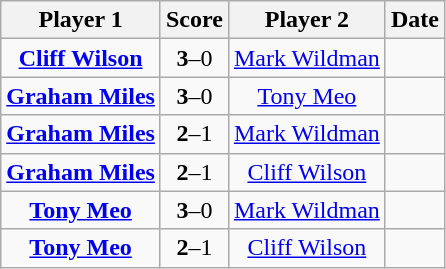<table class="wikitable" style="text-align: center">
<tr>
<th>Player 1</th>
<th>Score</th>
<th>Player 2</th>
<th>Date</th>
</tr>
<tr>
<td> <strong><a href='#'>Cliff Wilson</a></strong></td>
<td><strong>3</strong>–0</td>
<td> <a href='#'>Mark Wildman</a></td>
<td></td>
</tr>
<tr>
<td> <strong><a href='#'>Graham Miles</a></strong></td>
<td><strong>3</strong>–0</td>
<td> <a href='#'>Tony Meo</a></td>
<td></td>
</tr>
<tr>
<td> <strong><a href='#'>Graham Miles</a></strong></td>
<td><strong>2</strong>–1</td>
<td> <a href='#'>Mark Wildman</a></td>
<td></td>
</tr>
<tr>
<td> <strong><a href='#'>Graham Miles</a></strong></td>
<td><strong>2</strong>–1</td>
<td> <a href='#'>Cliff Wilson</a></td>
<td></td>
</tr>
<tr>
<td> <strong><a href='#'>Tony Meo</a></strong></td>
<td><strong>3</strong>–0</td>
<td> <a href='#'>Mark Wildman</a></td>
<td></td>
</tr>
<tr>
<td> <strong><a href='#'>Tony Meo</a></strong></td>
<td><strong>2</strong>–1</td>
<td> <a href='#'>Cliff Wilson</a></td>
<td></td>
</tr>
</table>
